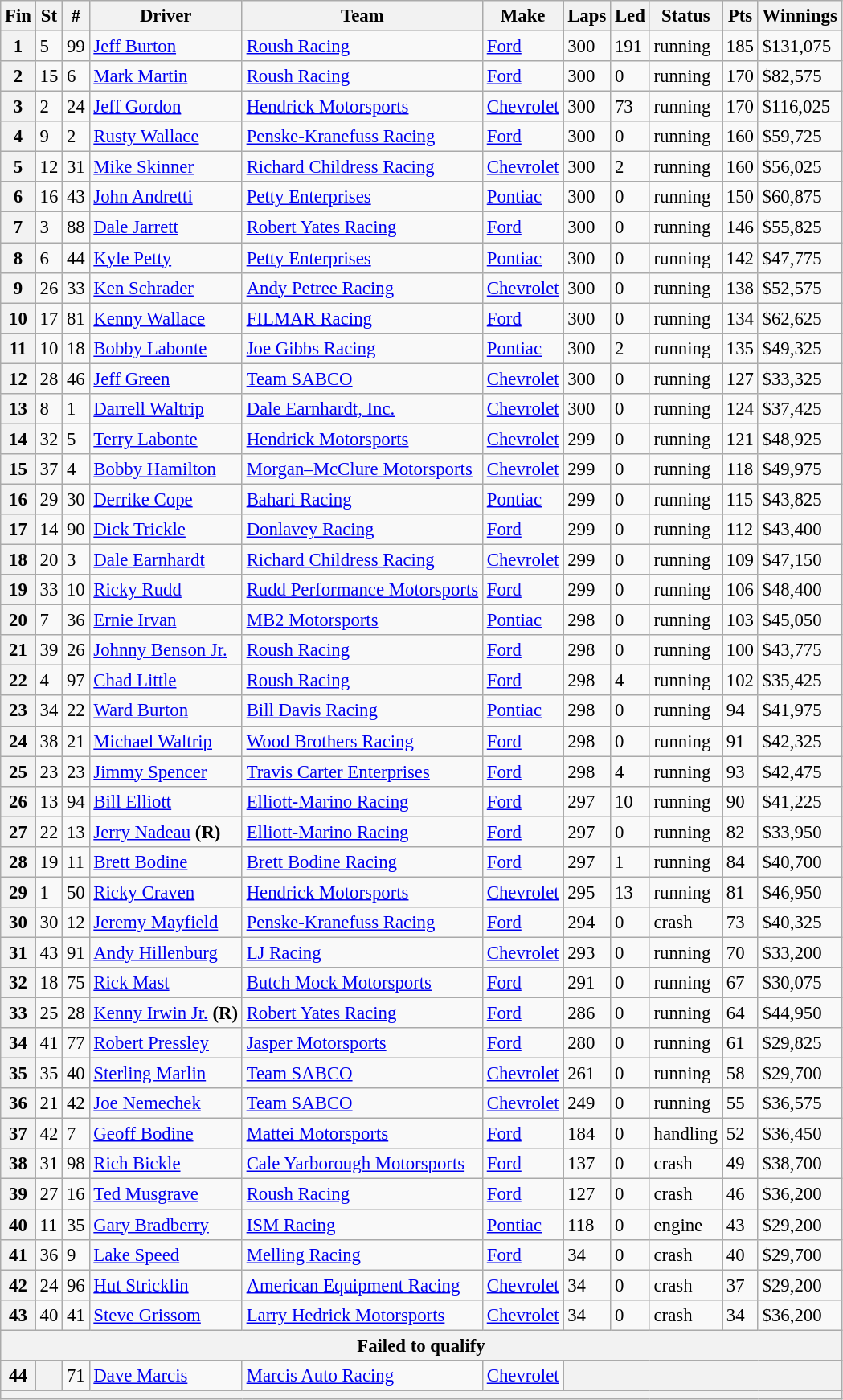<table class="wikitable" style="font-size:95%">
<tr>
<th>Fin</th>
<th>St</th>
<th>#</th>
<th>Driver</th>
<th>Team</th>
<th>Make</th>
<th>Laps</th>
<th>Led</th>
<th>Status</th>
<th>Pts</th>
<th>Winnings</th>
</tr>
<tr>
<th>1</th>
<td>5</td>
<td>99</td>
<td><a href='#'>Jeff Burton</a></td>
<td><a href='#'>Roush Racing</a></td>
<td><a href='#'>Ford</a></td>
<td>300</td>
<td>191</td>
<td>running</td>
<td>185</td>
<td>$131,075</td>
</tr>
<tr>
<th>2</th>
<td>15</td>
<td>6</td>
<td><a href='#'>Mark Martin</a></td>
<td><a href='#'>Roush Racing</a></td>
<td><a href='#'>Ford</a></td>
<td>300</td>
<td>0</td>
<td>running</td>
<td>170</td>
<td>$82,575</td>
</tr>
<tr>
<th>3</th>
<td>2</td>
<td>24</td>
<td><a href='#'>Jeff Gordon</a></td>
<td><a href='#'>Hendrick Motorsports</a></td>
<td><a href='#'>Chevrolet</a></td>
<td>300</td>
<td>73</td>
<td>running</td>
<td>170</td>
<td>$116,025</td>
</tr>
<tr>
<th>4</th>
<td>9</td>
<td>2</td>
<td><a href='#'>Rusty Wallace</a></td>
<td><a href='#'>Penske-Kranefuss Racing</a></td>
<td><a href='#'>Ford</a></td>
<td>300</td>
<td>0</td>
<td>running</td>
<td>160</td>
<td>$59,725</td>
</tr>
<tr>
<th>5</th>
<td>12</td>
<td>31</td>
<td><a href='#'>Mike Skinner</a></td>
<td><a href='#'>Richard Childress Racing</a></td>
<td><a href='#'>Chevrolet</a></td>
<td>300</td>
<td>2</td>
<td>running</td>
<td>160</td>
<td>$56,025</td>
</tr>
<tr>
<th>6</th>
<td>16</td>
<td>43</td>
<td><a href='#'>John Andretti</a></td>
<td><a href='#'>Petty Enterprises</a></td>
<td><a href='#'>Pontiac</a></td>
<td>300</td>
<td>0</td>
<td>running</td>
<td>150</td>
<td>$60,875</td>
</tr>
<tr>
<th>7</th>
<td>3</td>
<td>88</td>
<td><a href='#'>Dale Jarrett</a></td>
<td><a href='#'>Robert Yates Racing</a></td>
<td><a href='#'>Ford</a></td>
<td>300</td>
<td>0</td>
<td>running</td>
<td>146</td>
<td>$55,825</td>
</tr>
<tr>
<th>8</th>
<td>6</td>
<td>44</td>
<td><a href='#'>Kyle Petty</a></td>
<td><a href='#'>Petty Enterprises</a></td>
<td><a href='#'>Pontiac</a></td>
<td>300</td>
<td>0</td>
<td>running</td>
<td>142</td>
<td>$47,775</td>
</tr>
<tr>
<th>9</th>
<td>26</td>
<td>33</td>
<td><a href='#'>Ken Schrader</a></td>
<td><a href='#'>Andy Petree Racing</a></td>
<td><a href='#'>Chevrolet</a></td>
<td>300</td>
<td>0</td>
<td>running</td>
<td>138</td>
<td>$52,575</td>
</tr>
<tr>
<th>10</th>
<td>17</td>
<td>81</td>
<td><a href='#'>Kenny Wallace</a></td>
<td><a href='#'>FILMAR Racing</a></td>
<td><a href='#'>Ford</a></td>
<td>300</td>
<td>0</td>
<td>running</td>
<td>134</td>
<td>$62,625</td>
</tr>
<tr>
<th>11</th>
<td>10</td>
<td>18</td>
<td><a href='#'>Bobby Labonte</a></td>
<td><a href='#'>Joe Gibbs Racing</a></td>
<td><a href='#'>Pontiac</a></td>
<td>300</td>
<td>2</td>
<td>running</td>
<td>135</td>
<td>$49,325</td>
</tr>
<tr>
<th>12</th>
<td>28</td>
<td>46</td>
<td><a href='#'>Jeff Green</a></td>
<td><a href='#'>Team SABCO</a></td>
<td><a href='#'>Chevrolet</a></td>
<td>300</td>
<td>0</td>
<td>running</td>
<td>127</td>
<td>$33,325</td>
</tr>
<tr>
<th>13</th>
<td>8</td>
<td>1</td>
<td><a href='#'>Darrell Waltrip</a></td>
<td><a href='#'>Dale Earnhardt, Inc.</a></td>
<td><a href='#'>Chevrolet</a></td>
<td>300</td>
<td>0</td>
<td>running</td>
<td>124</td>
<td>$37,425</td>
</tr>
<tr>
<th>14</th>
<td>32</td>
<td>5</td>
<td><a href='#'>Terry Labonte</a></td>
<td><a href='#'>Hendrick Motorsports</a></td>
<td><a href='#'>Chevrolet</a></td>
<td>299</td>
<td>0</td>
<td>running</td>
<td>121</td>
<td>$48,925</td>
</tr>
<tr>
<th>15</th>
<td>37</td>
<td>4</td>
<td><a href='#'>Bobby Hamilton</a></td>
<td><a href='#'>Morgan–McClure Motorsports</a></td>
<td><a href='#'>Chevrolet</a></td>
<td>299</td>
<td>0</td>
<td>running</td>
<td>118</td>
<td>$49,975</td>
</tr>
<tr>
<th>16</th>
<td>29</td>
<td>30</td>
<td><a href='#'>Derrike Cope</a></td>
<td><a href='#'>Bahari Racing</a></td>
<td><a href='#'>Pontiac</a></td>
<td>299</td>
<td>0</td>
<td>running</td>
<td>115</td>
<td>$43,825</td>
</tr>
<tr>
<th>17</th>
<td>14</td>
<td>90</td>
<td><a href='#'>Dick Trickle</a></td>
<td><a href='#'>Donlavey Racing</a></td>
<td><a href='#'>Ford</a></td>
<td>299</td>
<td>0</td>
<td>running</td>
<td>112</td>
<td>$43,400</td>
</tr>
<tr>
<th>18</th>
<td>20</td>
<td>3</td>
<td><a href='#'>Dale Earnhardt</a></td>
<td><a href='#'>Richard Childress Racing</a></td>
<td><a href='#'>Chevrolet</a></td>
<td>299</td>
<td>0</td>
<td>running</td>
<td>109</td>
<td>$47,150</td>
</tr>
<tr>
<th>19</th>
<td>33</td>
<td>10</td>
<td><a href='#'>Ricky Rudd</a></td>
<td><a href='#'>Rudd Performance Motorsports</a></td>
<td><a href='#'>Ford</a></td>
<td>299</td>
<td>0</td>
<td>running</td>
<td>106</td>
<td>$48,400</td>
</tr>
<tr>
<th>20</th>
<td>7</td>
<td>36</td>
<td><a href='#'>Ernie Irvan</a></td>
<td><a href='#'>MB2 Motorsports</a></td>
<td><a href='#'>Pontiac</a></td>
<td>298</td>
<td>0</td>
<td>running</td>
<td>103</td>
<td>$45,050</td>
</tr>
<tr>
<th>21</th>
<td>39</td>
<td>26</td>
<td><a href='#'>Johnny Benson Jr.</a></td>
<td><a href='#'>Roush Racing</a></td>
<td><a href='#'>Ford</a></td>
<td>298</td>
<td>0</td>
<td>running</td>
<td>100</td>
<td>$43,775</td>
</tr>
<tr>
<th>22</th>
<td>4</td>
<td>97</td>
<td><a href='#'>Chad Little</a></td>
<td><a href='#'>Roush Racing</a></td>
<td><a href='#'>Ford</a></td>
<td>298</td>
<td>4</td>
<td>running</td>
<td>102</td>
<td>$35,425</td>
</tr>
<tr>
<th>23</th>
<td>34</td>
<td>22</td>
<td><a href='#'>Ward Burton</a></td>
<td><a href='#'>Bill Davis Racing</a></td>
<td><a href='#'>Pontiac</a></td>
<td>298</td>
<td>0</td>
<td>running</td>
<td>94</td>
<td>$41,975</td>
</tr>
<tr>
<th>24</th>
<td>38</td>
<td>21</td>
<td><a href='#'>Michael Waltrip</a></td>
<td><a href='#'>Wood Brothers Racing</a></td>
<td><a href='#'>Ford</a></td>
<td>298</td>
<td>0</td>
<td>running</td>
<td>91</td>
<td>$42,325</td>
</tr>
<tr>
<th>25</th>
<td>23</td>
<td>23</td>
<td><a href='#'>Jimmy Spencer</a></td>
<td><a href='#'>Travis Carter Enterprises</a></td>
<td><a href='#'>Ford</a></td>
<td>298</td>
<td>4</td>
<td>running</td>
<td>93</td>
<td>$42,475</td>
</tr>
<tr>
<th>26</th>
<td>13</td>
<td>94</td>
<td><a href='#'>Bill Elliott</a></td>
<td><a href='#'>Elliott-Marino Racing</a></td>
<td><a href='#'>Ford</a></td>
<td>297</td>
<td>10</td>
<td>running</td>
<td>90</td>
<td>$41,225</td>
</tr>
<tr>
<th>27</th>
<td>22</td>
<td>13</td>
<td><a href='#'>Jerry Nadeau</a> <strong>(R)</strong></td>
<td><a href='#'>Elliott-Marino Racing</a></td>
<td><a href='#'>Ford</a></td>
<td>297</td>
<td>0</td>
<td>running</td>
<td>82</td>
<td>$33,950</td>
</tr>
<tr>
<th>28</th>
<td>19</td>
<td>11</td>
<td><a href='#'>Brett Bodine</a></td>
<td><a href='#'>Brett Bodine Racing</a></td>
<td><a href='#'>Ford</a></td>
<td>297</td>
<td>1</td>
<td>running</td>
<td>84</td>
<td>$40,700</td>
</tr>
<tr>
<th>29</th>
<td>1</td>
<td>50</td>
<td><a href='#'>Ricky Craven</a></td>
<td><a href='#'>Hendrick Motorsports</a></td>
<td><a href='#'>Chevrolet</a></td>
<td>295</td>
<td>13</td>
<td>running</td>
<td>81</td>
<td>$46,950</td>
</tr>
<tr>
<th>30</th>
<td>30</td>
<td>12</td>
<td><a href='#'>Jeremy Mayfield</a></td>
<td><a href='#'>Penske-Kranefuss Racing</a></td>
<td><a href='#'>Ford</a></td>
<td>294</td>
<td>0</td>
<td>crash</td>
<td>73</td>
<td>$40,325</td>
</tr>
<tr>
<th>31</th>
<td>43</td>
<td>91</td>
<td><a href='#'>Andy Hillenburg</a></td>
<td><a href='#'>LJ Racing</a></td>
<td><a href='#'>Chevrolet</a></td>
<td>293</td>
<td>0</td>
<td>running</td>
<td>70</td>
<td>$33,200</td>
</tr>
<tr>
<th>32</th>
<td>18</td>
<td>75</td>
<td><a href='#'>Rick Mast</a></td>
<td><a href='#'>Butch Mock Motorsports</a></td>
<td><a href='#'>Ford</a></td>
<td>291</td>
<td>0</td>
<td>running</td>
<td>67</td>
<td>$30,075</td>
</tr>
<tr>
<th>33</th>
<td>25</td>
<td>28</td>
<td><a href='#'>Kenny Irwin Jr.</a> <strong>(R)</strong></td>
<td><a href='#'>Robert Yates Racing</a></td>
<td><a href='#'>Ford</a></td>
<td>286</td>
<td>0</td>
<td>running</td>
<td>64</td>
<td>$44,950</td>
</tr>
<tr>
<th>34</th>
<td>41</td>
<td>77</td>
<td><a href='#'>Robert Pressley</a></td>
<td><a href='#'>Jasper Motorsports</a></td>
<td><a href='#'>Ford</a></td>
<td>280</td>
<td>0</td>
<td>running</td>
<td>61</td>
<td>$29,825</td>
</tr>
<tr>
<th>35</th>
<td>35</td>
<td>40</td>
<td><a href='#'>Sterling Marlin</a></td>
<td><a href='#'>Team SABCO</a></td>
<td><a href='#'>Chevrolet</a></td>
<td>261</td>
<td>0</td>
<td>running</td>
<td>58</td>
<td>$29,700</td>
</tr>
<tr>
<th>36</th>
<td>21</td>
<td>42</td>
<td><a href='#'>Joe Nemechek</a></td>
<td><a href='#'>Team SABCO</a></td>
<td><a href='#'>Chevrolet</a></td>
<td>249</td>
<td>0</td>
<td>running</td>
<td>55</td>
<td>$36,575</td>
</tr>
<tr>
<th>37</th>
<td>42</td>
<td>7</td>
<td><a href='#'>Geoff Bodine</a></td>
<td><a href='#'>Mattei Motorsports</a></td>
<td><a href='#'>Ford</a></td>
<td>184</td>
<td>0</td>
<td>handling</td>
<td>52</td>
<td>$36,450</td>
</tr>
<tr>
<th>38</th>
<td>31</td>
<td>98</td>
<td><a href='#'>Rich Bickle</a></td>
<td><a href='#'>Cale Yarborough Motorsports</a></td>
<td><a href='#'>Ford</a></td>
<td>137</td>
<td>0</td>
<td>crash</td>
<td>49</td>
<td>$38,700</td>
</tr>
<tr>
<th>39</th>
<td>27</td>
<td>16</td>
<td><a href='#'>Ted Musgrave</a></td>
<td><a href='#'>Roush Racing</a></td>
<td><a href='#'>Ford</a></td>
<td>127</td>
<td>0</td>
<td>crash</td>
<td>46</td>
<td>$36,200</td>
</tr>
<tr>
<th>40</th>
<td>11</td>
<td>35</td>
<td><a href='#'>Gary Bradberry</a></td>
<td><a href='#'>ISM Racing</a></td>
<td><a href='#'>Pontiac</a></td>
<td>118</td>
<td>0</td>
<td>engine</td>
<td>43</td>
<td>$29,200</td>
</tr>
<tr>
<th>41</th>
<td>36</td>
<td>9</td>
<td><a href='#'>Lake Speed</a></td>
<td><a href='#'>Melling Racing</a></td>
<td><a href='#'>Ford</a></td>
<td>34</td>
<td>0</td>
<td>crash</td>
<td>40</td>
<td>$29,700</td>
</tr>
<tr>
<th>42</th>
<td>24</td>
<td>96</td>
<td><a href='#'>Hut Stricklin</a></td>
<td><a href='#'>American Equipment Racing</a></td>
<td><a href='#'>Chevrolet</a></td>
<td>34</td>
<td>0</td>
<td>crash</td>
<td>37</td>
<td>$29,200</td>
</tr>
<tr>
<th>43</th>
<td>40</td>
<td>41</td>
<td><a href='#'>Steve Grissom</a></td>
<td><a href='#'>Larry Hedrick Motorsports</a></td>
<td><a href='#'>Chevrolet</a></td>
<td>34</td>
<td>0</td>
<td>crash</td>
<td>34</td>
<td>$36,200</td>
</tr>
<tr>
<th colspan="11">Failed to qualify</th>
</tr>
<tr>
<th>44</th>
<th></th>
<td>71</td>
<td><a href='#'>Dave Marcis</a></td>
<td><a href='#'>Marcis Auto Racing</a></td>
<td><a href='#'>Chevrolet</a></td>
<th colspan="5"></th>
</tr>
<tr>
<th colspan="11"></th>
</tr>
</table>
